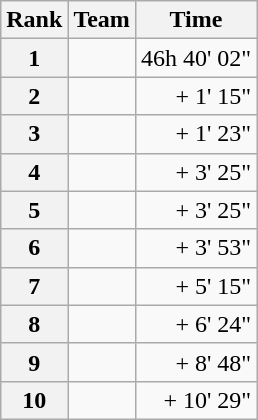<table class="wikitable">
<tr>
<th scope="col">Rank</th>
<th scope="col">Team</th>
<th scope="col">Time</th>
</tr>
<tr>
<th scope="row">1</th>
<td> </td>
<td align="right">46h 40' 02"</td>
</tr>
<tr>
<th scope="row">2</th>
<td> </td>
<td align="right">+ 1' 15"</td>
</tr>
<tr>
<th scope="row">3</th>
<td> </td>
<td align="right">+ 1' 23"</td>
</tr>
<tr>
<th scope="row">4</th>
<td> </td>
<td align="right">+ 3' 25"</td>
</tr>
<tr>
<th scope="row">5</th>
<td> </td>
<td align="right">+ 3' 25"</td>
</tr>
<tr>
<th scope="row">6</th>
<td> </td>
<td align="right">+ 3' 53"</td>
</tr>
<tr>
<th scope="row">7</th>
<td> </td>
<td align="right">+ 5' 15"</td>
</tr>
<tr>
<th scope="row">8</th>
<td> </td>
<td align="right">+ 6' 24"</td>
</tr>
<tr>
<th scope="row">9</th>
<td> </td>
<td align="right">+ 8' 48"</td>
</tr>
<tr>
<th scope="row">10</th>
<td> </td>
<td align="right">+ 10' 29"</td>
</tr>
</table>
